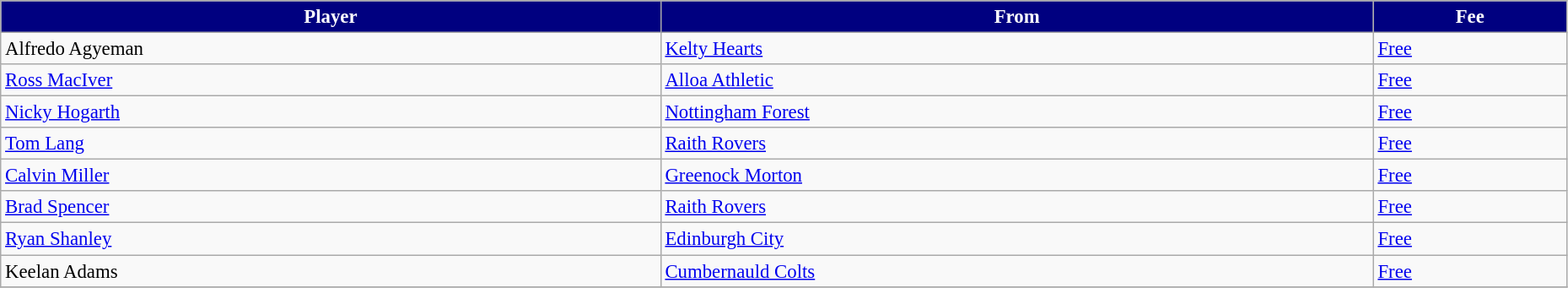<table class="wikitable" style="text-align:left; font-size:95%;width:98%;">
<tr>
<th style="background:navy; color:white;">Player</th>
<th style="background:navy; color:white;">From</th>
<th style="background:navy; color:white;">Fee</th>
</tr>
<tr>
<td> Alfredo Agyeman</td>
<td> <a href='#'>Kelty Hearts</a></td>
<td><a href='#'>Free</a></td>
</tr>
<tr>
<td> <a href='#'>Ross MacIver</a></td>
<td> <a href='#'>Alloa Athletic</a></td>
<td><a href='#'>Free</a></td>
</tr>
<tr>
<td> <a href='#'>Nicky Hogarth</a></td>
<td> <a href='#'>Nottingham Forest</a></td>
<td><a href='#'>Free</a></td>
</tr>
<tr>
<td> <a href='#'>Tom Lang</a></td>
<td> <a href='#'>Raith Rovers</a></td>
<td><a href='#'>Free</a></td>
</tr>
<tr>
<td> <a href='#'>Calvin Miller</a></td>
<td> <a href='#'>Greenock Morton</a></td>
<td><a href='#'>Free</a></td>
</tr>
<tr>
<td> <a href='#'>Brad Spencer</a></td>
<td> <a href='#'>Raith Rovers</a></td>
<td><a href='#'>Free</a></td>
</tr>
<tr>
<td> <a href='#'>Ryan Shanley</a></td>
<td> <a href='#'>Edinburgh City</a></td>
<td><a href='#'>Free</a></td>
</tr>
<tr>
<td> Keelan Adams</td>
<td> <a href='#'>Cumbernauld Colts</a></td>
<td><a href='#'>Free</a></td>
</tr>
<tr>
</tr>
</table>
